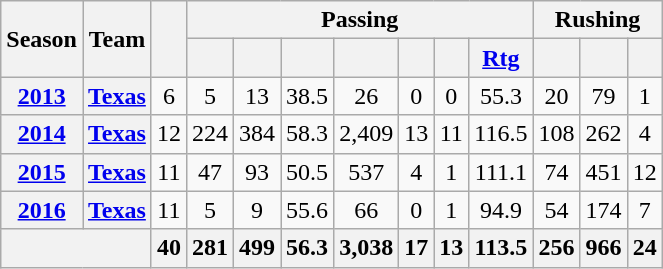<table class="wikitable l" style="text-align:center;">
<tr>
<th rowspan="2">Season</th>
<th rowspan="2">Team</th>
<th rowspan="2"></th>
<th colspan="7">Passing</th>
<th colspan="3">Rushing</th>
</tr>
<tr>
<th></th>
<th></th>
<th></th>
<th></th>
<th></th>
<th></th>
<th><a href='#'>Rtg</a></th>
<th></th>
<th></th>
<th></th>
</tr>
<tr>
<th><a href='#'>2013</a></th>
<th><a href='#'>Texas</a></th>
<td>6</td>
<td>5</td>
<td>13</td>
<td>38.5</td>
<td>26</td>
<td>0</td>
<td>0</td>
<td>55.3</td>
<td>20</td>
<td>79</td>
<td>1</td>
</tr>
<tr>
<th><a href='#'>2014</a></th>
<th><a href='#'>Texas</a></th>
<td>12</td>
<td>224</td>
<td>384</td>
<td>58.3</td>
<td>2,409</td>
<td>13</td>
<td>11</td>
<td>116.5</td>
<td>108</td>
<td>262</td>
<td>4</td>
</tr>
<tr>
<th><a href='#'>2015</a></th>
<th><a href='#'>Texas</a></th>
<td>11</td>
<td>47</td>
<td>93</td>
<td>50.5</td>
<td>537</td>
<td>4</td>
<td>1</td>
<td>111.1</td>
<td>74</td>
<td>451</td>
<td>12</td>
</tr>
<tr>
<th><a href='#'>2016</a></th>
<th><a href='#'>Texas</a></th>
<td>11</td>
<td>5</td>
<td>9</td>
<td>55.6</td>
<td>66</td>
<td>0</td>
<td>1</td>
<td>94.9</td>
<td>54</td>
<td>174</td>
<td>7</td>
</tr>
<tr>
<th colspan="2"></th>
<th>40</th>
<th>281</th>
<th>499</th>
<th>56.3</th>
<th>3,038</th>
<th>17</th>
<th>13</th>
<th>113.5</th>
<th>256</th>
<th>966</th>
<th>24</th>
</tr>
</table>
